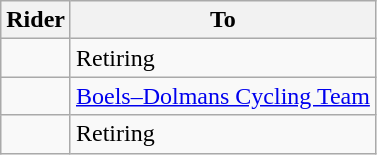<table class="wikitable sortable">
<tr>
<th>Rider</th>
<th>To</th>
</tr>
<tr>
<td></td>
<td>Retiring</td>
</tr>
<tr>
<td></td>
<td><a href='#'>Boels–Dolmans Cycling Team</a></td>
</tr>
<tr>
<td></td>
<td>Retiring</td>
</tr>
</table>
